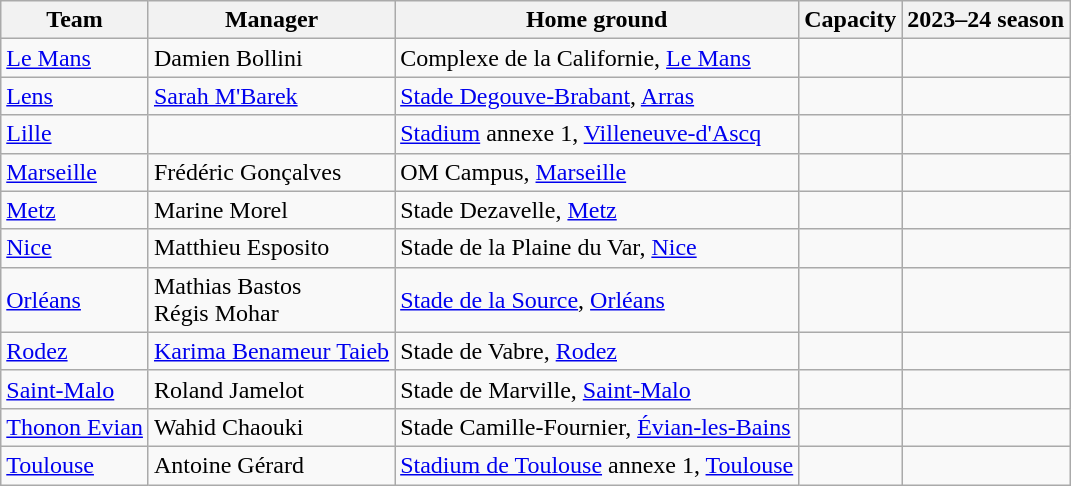<table class="wikitable sortable">
<tr>
<th>Team</th>
<th>Manager</th>
<th>Home ground</th>
<th>Capacity</th>
<th data-sort-type=number>2023–24 season</th>
</tr>
<tr>
<td><a href='#'>Le Mans</a></td>
<td>Damien Bollini</td>
<td>Complexe de la Californie, <a href='#'>Le Mans</a></td>
<td align="center"></td>
<td align="center"></td>
</tr>
<tr>
<td><a href='#'>Lens</a></td>
<td><a href='#'>Sarah M'Barek</a></td>
<td><a href='#'>Stade Degouve-Brabant</a>, <a href='#'>Arras</a></td>
<td align="center"></td>
<td align="center"></td>
</tr>
<tr>
<td><a href='#'>Lille</a></td>
<td></td>
<td><a href='#'>Stadium</a> annexe 1, <a href='#'>Villeneuve-d'Ascq</a></td>
<td align="center"></td>
<td align="center"></td>
</tr>
<tr>
<td><a href='#'>Marseille</a></td>
<td>Frédéric Gonçalves</td>
<td>OM Campus, <a href='#'>Marseille</a></td>
<td align="center"></td>
<td align="center"></td>
</tr>
<tr>
<td><a href='#'>Metz</a></td>
<td>Marine Morel</td>
<td>Stade Dezavelle, <a href='#'>Metz</a></td>
<td align="center"></td>
<td align="center"></td>
</tr>
<tr>
<td><a href='#'>Nice</a></td>
<td>Matthieu Esposito</td>
<td>Stade de la Plaine du Var, <a href='#'>Nice</a></td>
<td align="center"></td>
<td align="center"></td>
</tr>
<tr>
<td><a href='#'>Orléans</a></td>
<td>Mathias Bastos<br>Régis Mohar</td>
<td><a href='#'>Stade de la Source</a>, <a href='#'>Orléans</a></td>
<td align="center"></td>
<td align="center"></td>
</tr>
<tr>
<td><a href='#'>Rodez</a></td>
<td><a href='#'>Karima Benameur Taieb</a></td>
<td>Stade de Vabre, <a href='#'>Rodez</a></td>
<td align="center"></td>
<td align="center"></td>
</tr>
<tr>
<td><a href='#'>Saint-Malo</a></td>
<td>Roland Jamelot</td>
<td>Stade de Marville, <a href='#'>Saint-Malo</a></td>
<td align="center"></td>
<td align="center"></td>
</tr>
<tr>
<td><a href='#'>Thonon Evian</a></td>
<td>Wahid Chaouki</td>
<td>Stade Camille-Fournier, <a href='#'>Évian-les-Bains</a></td>
<td align="center"></td>
<td align="center"></td>
</tr>
<tr>
<td><a href='#'>Toulouse</a></td>
<td>Antoine Gérard</td>
<td><a href='#'>Stadium de Toulouse</a> annexe 1, <a href='#'>Toulouse</a></td>
<td align="center"></td>
<td align="center"></td>
</tr>
</table>
